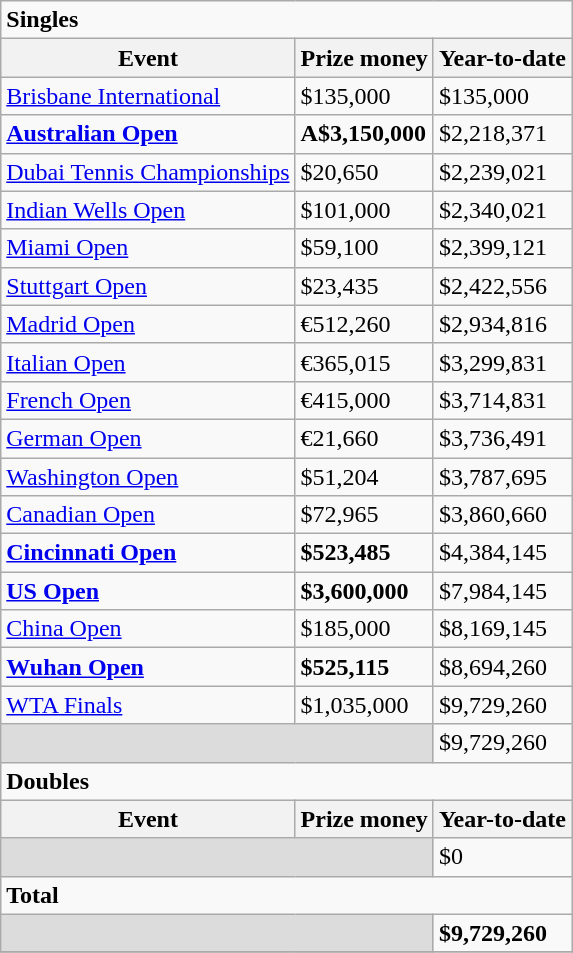<table class="wikitable sortable">
<tr>
<td colspan=3><strong>Singles</strong></td>
</tr>
<tr>
<th>Event</th>
<th>Prize money</th>
<th>Year-to-date</th>
</tr>
<tr>
<td><a href='#'>Brisbane International</a></td>
<td>$135,000</td>
<td>$135,000</td>
</tr>
<tr>
<td><strong><a href='#'>Australian Open</a></strong></td>
<td><strong>A$3,150,000</strong></td>
<td>$2,218,371</td>
</tr>
<tr>
<td><a href='#'>Dubai Tennis Championships</a></td>
<td>$20,650</td>
<td>$2,239,021</td>
</tr>
<tr>
<td><a href='#'>Indian Wells Open</a></td>
<td>$101,000</td>
<td>$2,340,021</td>
</tr>
<tr>
<td><a href='#'>Miami Open</a></td>
<td>$59,100</td>
<td>$2,399,121</td>
</tr>
<tr>
<td><a href='#'>Stuttgart Open</a></td>
<td>$23,435</td>
<td>$2,422,556</td>
</tr>
<tr>
<td><a href='#'>Madrid Open</a></td>
<td>€512,260</td>
<td>$2,934,816</td>
</tr>
<tr>
<td><a href='#'>Italian Open</a></td>
<td>€365,015</td>
<td>$3,299,831</td>
</tr>
<tr>
<td><a href='#'>French Open</a></td>
<td>€415,000</td>
<td>$3,714,831</td>
</tr>
<tr>
<td><a href='#'>German Open</a></td>
<td>€21,660</td>
<td>$3,736,491</td>
</tr>
<tr>
<td><a href='#'>Washington Open</a></td>
<td>$51,204</td>
<td>$3,787,695</td>
</tr>
<tr>
<td><a href='#'>Canadian Open</a></td>
<td>$72,965</td>
<td>$3,860,660</td>
</tr>
<tr>
<td><strong><a href='#'>Cincinnati Open</a></strong></td>
<td><strong>$523,485</strong></td>
<td>$4,384,145</td>
</tr>
<tr>
<td><strong><a href='#'>US Open</a></strong></td>
<td><strong> $3,600,000</strong></td>
<td>$7,984,145</td>
</tr>
<tr>
<td><a href='#'>China Open</a></td>
<td>$185,000</td>
<td>$8,169,145</td>
</tr>
<tr>
<td><strong><a href='#'>Wuhan Open</a></strong></td>
<td><strong>$525,115</strong></td>
<td>$8,694,260</td>
</tr>
<tr>
<td><a href='#'>WTA Finals</a></td>
<td>$1,035,000</td>
<td>$9,729,260</td>
</tr>
<tr class="sortbottom">
<td colspan=2 bgcolor=#DCDCDC></td>
<td>$9,729,260</td>
</tr>
<tr>
<td colspan=3><strong>Doubles</strong></td>
</tr>
<tr>
<th>Event</th>
<th>Prize money</th>
<th>Year-to-date</th>
</tr>
<tr class="sortbottom">
<td colspan=2 bgcolor=#DCDCDC></td>
<td>$0</td>
</tr>
<tr>
<td colspan=3><strong>Total</strong> </td>
</tr>
<tr class="sortbottom">
<td colspan=2 bgcolor=#DCDCDC></td>
<td><strong>$9,729,260</strong></td>
</tr>
<tr>
</tr>
</table>
